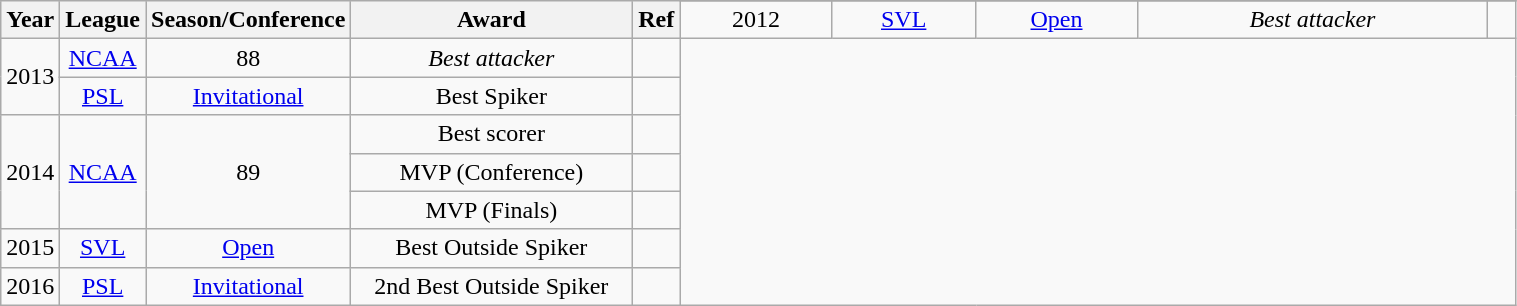<table class="wikitable sortable" style="text-align:center" width="80%">
<tr>
<th style="width:5px;" rowspan="2">Year</th>
<th style="width:25px;" rowspan="2">League</th>
<th style="width:100px;" rowspan="2">Season/Conference</th>
<th style="width:180px;" rowspan="2">Award</th>
<th style="width:25px;" rowspan="2">Ref</th>
</tr>
<tr>
<td>2012</td>
<td><a href='#'>SVL</a></td>
<td><a href='#'>Open</a></td>
<td rowspan="1"><em>Best attacker</em></td>
<td></td>
</tr>
<tr>
<td rowspan="2">2013</td>
<td><a href='#'>NCAA</a></td>
<td>88</td>
<td rowspan="1"><em>Best attacker<strong></td>
<td></td>
</tr>
<tr>
<td><a href='#'>PSL</a></td>
<td><a href='#'>Invitational</a></td>
<td></em>Best Spiker<em></td>
<td></td>
</tr>
<tr>
<td rowspan="3">2014</td>
<td rowspan="3"><a href='#'>NCAA</a></td>
<td rowspan="3">89</td>
<td></em>Best scorer <em></td>
<td></td>
</tr>
<tr>
<td></strong>MVP (Conference)<strong></td>
<td></td>
</tr>
<tr>
<td></strong>MVP (Finals)<strong></td>
<td></td>
</tr>
<tr>
<td>2015</td>
<td><a href='#'>SVL</a></td>
<td><a href='#'>Open</a></td>
<td></em>Best Outside Spiker<em></td>
<td></td>
</tr>
<tr>
<td>2016</td>
<td><a href='#'>PSL</a></td>
<td><a href='#'>Invitational</a></td>
<td></em>2nd Best Outside Spiker<em></td>
<td></td>
</tr>
</table>
